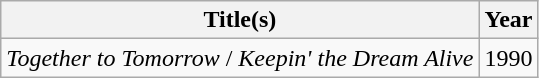<table class="wikitable">
<tr>
<th>Title(s)</th>
<th>Year</th>
</tr>
<tr>
<td><em>Together to Tomorrow</em> / <em>Keepin' the Dream Alive</em></td>
<td>1990</td>
</tr>
</table>
